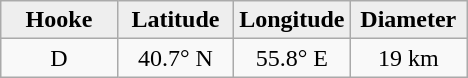<table class="wikitable">
<tr>
<th width="25%" style="background:#eeeeee;">Hooke</th>
<th width="25%" style="background:#eeeeee;">Latitude</th>
<th width="25%" style="background:#eeeeee;">Longitude</th>
<th width="25%" style="background:#eeeeee;">Diameter</th>
</tr>
<tr>
<td align="center">D</td>
<td align="center">40.7° N</td>
<td align="center">55.8° E</td>
<td align="center">19 km</td>
</tr>
</table>
